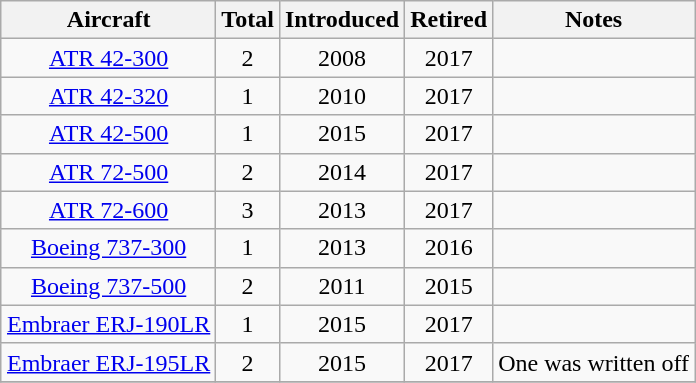<table class="wikitable" style="margin:1em auto; text-align:center">
<tr>
<th>Aircraft</th>
<th>Total</th>
<th>Introduced</th>
<th>Retired</th>
<th>Notes</th>
</tr>
<tr>
<td><a href='#'>ATR 42-300</a></td>
<td>2</td>
<td>2008</td>
<td>2017</td>
<td></td>
</tr>
<tr>
<td><a href='#'>ATR 42-320</a></td>
<td>1</td>
<td>2010</td>
<td>2017</td>
<td></td>
</tr>
<tr>
<td><a href='#'>ATR 42-500</a></td>
<td>1</td>
<td>2015</td>
<td>2017</td>
<td></td>
</tr>
<tr>
<td><a href='#'>ATR 72-500</a></td>
<td>2</td>
<td>2014</td>
<td>2017</td>
<td></td>
</tr>
<tr>
<td><a href='#'>ATR 72-600</a></td>
<td>3</td>
<td>2013</td>
<td>2017</td>
<td></td>
</tr>
<tr>
<td><a href='#'>Boeing 737-300</a></td>
<td>1</td>
<td>2013</td>
<td>2016</td>
<td></td>
</tr>
<tr>
<td><a href='#'>Boeing 737-500</a></td>
<td>2</td>
<td>2011</td>
<td>2015</td>
<td></td>
</tr>
<tr>
<td><a href='#'>Embraer ERJ-190LR</a></td>
<td>1</td>
<td>2015</td>
<td>2017</td>
<td></td>
</tr>
<tr>
<td><a href='#'>Embraer ERJ-195LR</a></td>
<td>2</td>
<td>2015</td>
<td>2017</td>
<td>One was written off</td>
</tr>
<tr>
</tr>
</table>
